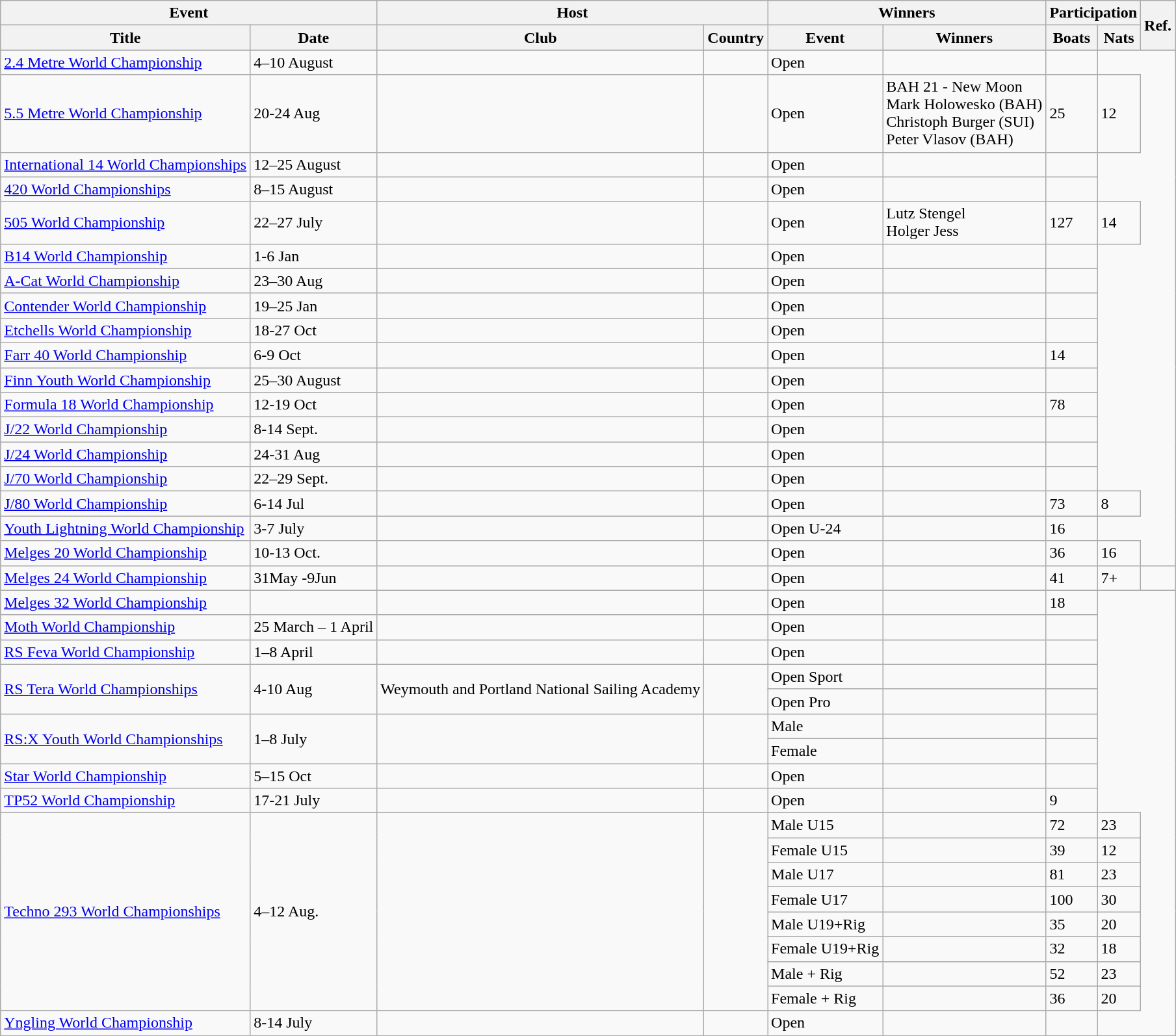<table class="wikitable sortable">
<tr>
<th colspan=2>Event</th>
<th colspan=2>Host</th>
<th colspan=2>Winners</th>
<th colspan=2>Participation</th>
<th rowspan=2>Ref.</th>
</tr>
<tr>
<th>Title</th>
<th>Date</th>
<th>Club</th>
<th>Country</th>
<th>Event</th>
<th>Winners</th>
<th>Boats</th>
<th>Nats</th>
</tr>
<tr>
<td><a href='#'>2.4 Metre World Championship</a></td>
<td>4–10 August</td>
<td></td>
<td></td>
<td>Open</td>
<td></td>
<td></td>
</tr>
<tr>
<td><a href='#'>5.5 Metre World Championship</a></td>
<td>20-24 Aug</td>
<td></td>
<td></td>
<td>Open</td>
<td>BAH 21 - New Moon<br>Mark Holowesko (BAH)<br>Christoph Burger (SUI)<br>Peter Vlasov (BAH)</td>
<td>25</td>
<td>12</td>
</tr>
<tr>
<td><a href='#'>International 14 World Championships</a></td>
<td>12–25 August</td>
<td></td>
<td></td>
<td>Open</td>
<td></td>
<td></td>
</tr>
<tr>
<td><a href='#'>420 World Championships</a></td>
<td>8–15 August</td>
<td></td>
<td></td>
<td>Open</td>
<td></td>
<td></td>
</tr>
<tr>
<td><a href='#'>505 World Championship</a></td>
<td>22–27 July</td>
<td></td>
<td></td>
<td>Open</td>
<td>Lutz Stengel<br>Holger Jess</td>
<td>127</td>
<td>14</td>
</tr>
<tr>
<td><a href='#'>B14 World Championship</a></td>
<td>1-6 Jan</td>
<td></td>
<td></td>
<td>Open</td>
<td></td>
<td></td>
</tr>
<tr>
<td><a href='#'>A-Cat World Championship</a></td>
<td>23–30 Aug</td>
<td></td>
<td></td>
<td>Open</td>
<td></td>
<td></td>
</tr>
<tr>
<td><a href='#'>Contender World Championship</a></td>
<td>19–25 Jan</td>
<td></td>
<td></td>
<td>Open</td>
<td></td>
<td></td>
</tr>
<tr>
<td><a href='#'>Etchells World Championship</a></td>
<td>18-27 Oct</td>
<td></td>
<td></td>
<td>Open</td>
<td></td>
<td></td>
</tr>
<tr>
<td><a href='#'>Farr 40 World Championship</a></td>
<td>6-9 Oct</td>
<td></td>
<td></td>
<td>Open</td>
<td></td>
<td>14</td>
</tr>
<tr>
<td><a href='#'>Finn Youth World Championship</a></td>
<td>25–30 August</td>
<td></td>
<td></td>
<td>Open</td>
<td></td>
<td></td>
</tr>
<tr>
<td><a href='#'>Formula 18 World Championship</a></td>
<td>12-19 Oct</td>
<td></td>
<td></td>
<td>Open</td>
<td></td>
<td>78</td>
</tr>
<tr>
<td><a href='#'>J/22 World Championship</a></td>
<td>8-14 Sept.</td>
<td></td>
<td></td>
<td>Open</td>
<td></td>
<td></td>
</tr>
<tr>
<td><a href='#'>J/24 World Championship</a></td>
<td>24-31 Aug</td>
<td></td>
<td></td>
<td>Open</td>
<td></td>
<td></td>
</tr>
<tr>
<td><a href='#'>J/70 World Championship</a></td>
<td>22–29 Sept.</td>
<td></td>
<td></td>
<td>Open</td>
<td></td>
<td></td>
</tr>
<tr>
<td><a href='#'>J/80 World Championship</a></td>
<td>6-14 Jul</td>
<td></td>
<td></td>
<td>Open</td>
<td></td>
<td>73</td>
<td>8</td>
</tr>
<tr>
<td><a href='#'>Youth Lightning World Championship</a></td>
<td>3-7 July</td>
<td></td>
<td></td>
<td>Open U-24</td>
<td></td>
<td>16</td>
</tr>
<tr>
<td><a href='#'>Melges 20 World Championship</a></td>
<td>10-13 Oct.</td>
<td></td>
<td></td>
<td>Open</td>
<td></td>
<td>36</td>
<td>16</td>
</tr>
<tr>
<td><a href='#'>Melges 24 World Championship</a></td>
<td>31May -9Jun</td>
<td></td>
<td></td>
<td>Open</td>
<td></td>
<td>41</td>
<td>7+</td>
<td></td>
</tr>
<tr>
<td><a href='#'>Melges 32 World Championship</a></td>
<td></td>
<td></td>
<td></td>
<td>Open</td>
<td></td>
<td>18</td>
</tr>
<tr>
<td><a href='#'>Moth World Championship</a></td>
<td>25 March – 1 April</td>
<td></td>
<td></td>
<td>Open</td>
<td></td>
<td></td>
</tr>
<tr>
<td><a href='#'>RS Feva World Championship</a></td>
<td>1–8 April</td>
<td></td>
<td></td>
<td>Open</td>
<td></td>
<td></td>
</tr>
<tr>
<td rowspan=2><a href='#'>RS Tera World Championships</a></td>
<td rowspan=2>4-10 Aug</td>
<td rowspan=2>Weymouth and Portland National Sailing Academy</td>
<td rowspan=2></td>
<td>Open Sport</td>
<td></td>
<td></td>
</tr>
<tr>
<td>Open Pro</td>
<td></td>
<td></td>
</tr>
<tr>
<td rowspan=2><a href='#'>RS:X Youth World Championships</a></td>
<td rowspan=2>1–8 July</td>
<td rowspan=2></td>
<td rowspan=2></td>
<td>Male</td>
<td></td>
<td></td>
</tr>
<tr>
<td>Female</td>
<td></td>
<td></td>
</tr>
<tr>
<td><a href='#'>Star World Championship</a></td>
<td>5–15 Oct</td>
<td></td>
<td></td>
<td>Open</td>
<td></td>
<td></td>
</tr>
<tr>
<td><a href='#'>TP52 World Championship</a></td>
<td>17-21 July</td>
<td></td>
<td></td>
<td>Open</td>
<td></td>
<td>9</td>
</tr>
<tr>
<td rowspan=8><a href='#'>Techno 293 World Championships</a></td>
<td rowspan=8>4–12 Aug.</td>
<td rowspan=8></td>
<td rowspan=8></td>
<td>Male 	U15</td>
<td></td>
<td>72</td>
<td>23</td>
</tr>
<tr>
<td>Female U15</td>
<td></td>
<td>39</td>
<td>12</td>
</tr>
<tr>
<td>Male U17</td>
<td></td>
<td>81</td>
<td>23</td>
</tr>
<tr>
<td>Female U17</td>
<td></td>
<td>100</td>
<td>30</td>
</tr>
<tr>
<td>Male U19+Rig</td>
<td></td>
<td>35</td>
<td>20</td>
</tr>
<tr>
<td>Female U19+Rig</td>
<td></td>
<td>32</td>
<td>18</td>
</tr>
<tr>
<td>Male + Rig</td>
<td></td>
<td>52</td>
<td>23</td>
</tr>
<tr>
<td>Female + Rig</td>
<td></td>
<td>36</td>
<td>20</td>
</tr>
<tr>
<td><a href='#'>Yngling World Championship</a></td>
<td>8-14 July</td>
<td></td>
<td></td>
<td>Open</td>
<td></td>
<td></td>
</tr>
</table>
